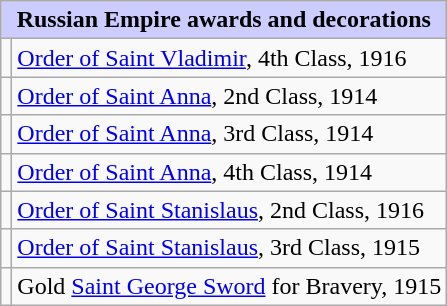<table class="wikitable">
<tr style="background:#ccf; text-align:center;">
<td colspan=2><strong>Russian Empire awards and decorations</strong></td>
</tr>
<tr>
<td></td>
<td><a href='#'>Order of Saint Vladimir</a>, 4th Class, 1916</td>
</tr>
<tr>
<td></td>
<td><a href='#'>Order of Saint Anna</a>, 2nd Class, 1914</td>
</tr>
<tr>
<td></td>
<td><a href='#'>Order of Saint Anna</a>, 3rd Class, 1914</td>
</tr>
<tr>
<td></td>
<td><a href='#'>Order of Saint Anna</a>, 4th Class, 1914</td>
</tr>
<tr>
<td></td>
<td><a href='#'>Order of Saint Stanislaus</a>, 2nd Class, 1916</td>
</tr>
<tr>
<td></td>
<td><a href='#'>Order of Saint Stanislaus</a>, 3rd Class, 1915</td>
</tr>
<tr>
<td></td>
<td>Gold <a href='#'>Saint George Sword</a> for Bravery, 1915</td>
</tr>
</table>
